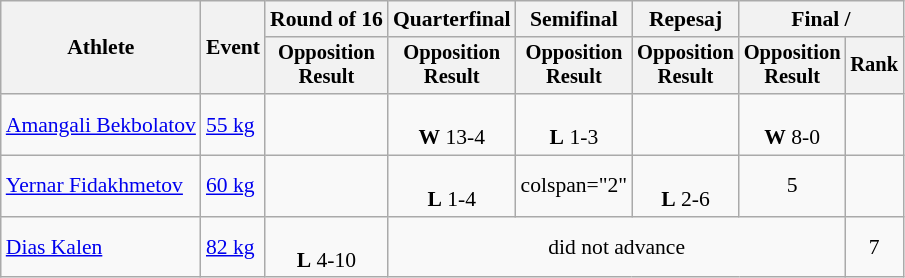<table class=wikitable style=font-size:90%;text-align:center>
<tr>
<th rowspan=2>Athlete</th>
<th rowspan=2>Event</th>
<th>Round of 16</th>
<th>Quarterfinal</th>
<th>Semifinal</th>
<th>Repesaj</th>
<th colspan=2>Final / </th>
</tr>
<tr style=font-size:95%>
<th>Opposition<br>Result</th>
<th>Opposition<br>Result</th>
<th>Opposition<br>Result</th>
<th>Opposition<br>Result</th>
<th>Opposition<br>Result</th>
<th>Rank</th>
</tr>
<tr>
<td align=left><a href='#'>Amangali Bekbolatov</a></td>
<td align=left><a href='#'>55 kg</a></td>
<td></td>
<td><br><strong>W</strong> 13-4</td>
<td><br><strong>L</strong> 1-3</td>
<td></td>
<td><br><strong>W</strong> 8-0</td>
<td></td>
</tr>
<tr>
<td align=left><a href='#'>Yernar Fidakhmetov</a></td>
<td align=left><a href='#'>60 kg</a></td>
<td></td>
<td><br><strong>L</strong> 1-4</td>
<td>colspan="2" </td>
<td><br><strong>L</strong> 2-6</td>
<td>5</td>
</tr>
<tr>
<td align=left><a href='#'>Dias Kalen</a></td>
<td align=left><a href='#'>82 kg</a></td>
<td><br><strong>L</strong> 4-10</td>
<td colspan=4>did not advance</td>
<td>7</td>
</tr>
</table>
